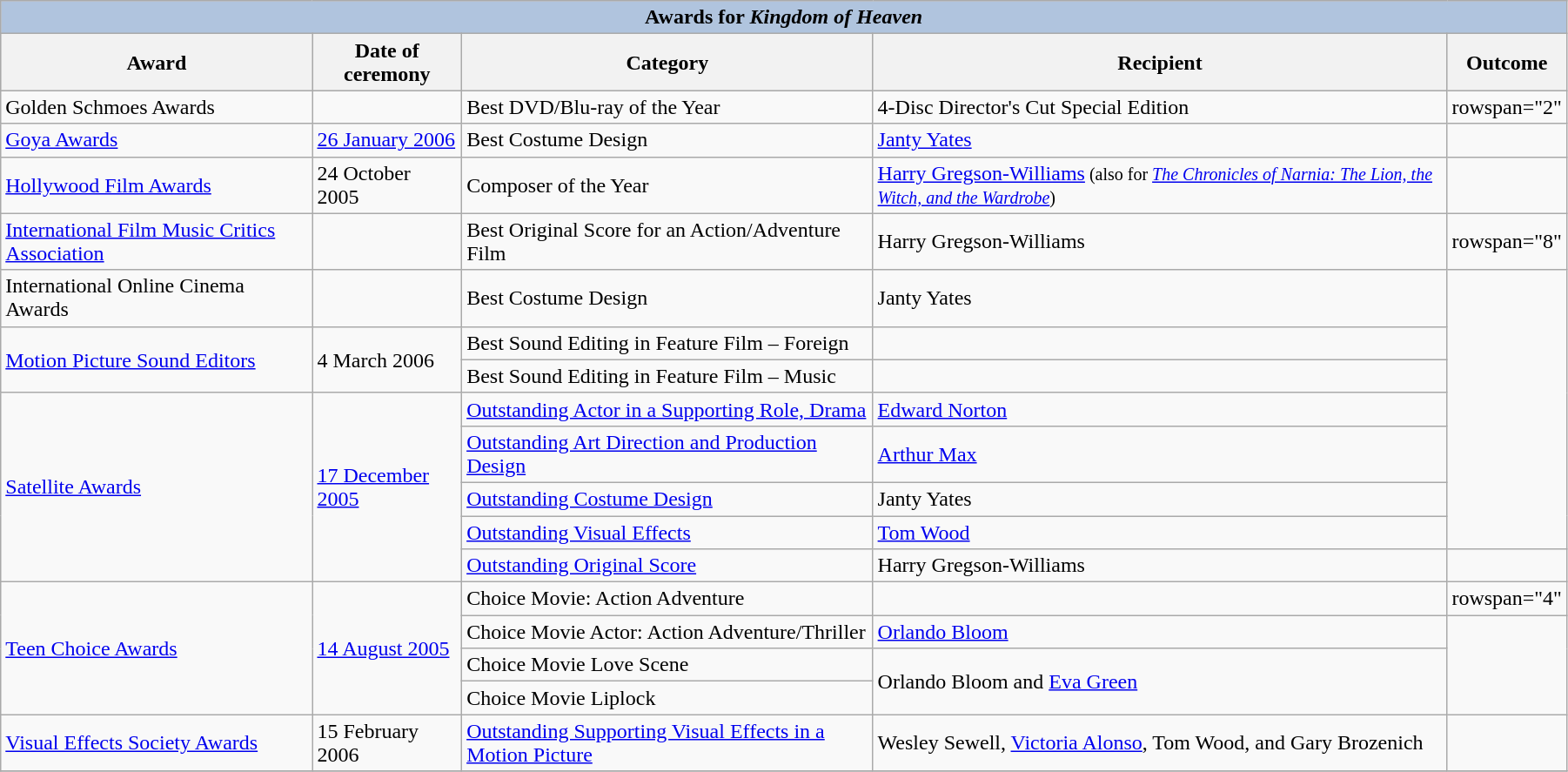<table class="wikitable" width="95%">
<tr style="background:#ccc; text-align:center;">
<th colspan="5" style="background: LightSteelBlue;">Awards for <em>Kingdom of Heaven</em></th>
</tr>
<tr style="background:#ccc; text-align:center;">
<th>Award</th>
<th>Date of ceremony</th>
<th>Category</th>
<th>Recipient</th>
<th>Outcome</th>
</tr>
<tr>
<td>Golden Schmoes Awards</td>
<td></td>
<td>Best DVD/Blu-ray of the Year</td>
<td>4-Disc Director's Cut Special Edition</td>
<td>rowspan="2" </td>
</tr>
<tr>
<td><a href='#'>Goya Awards</a></td>
<td><a href='#'>26 January 2006</a></td>
<td>Best Costume Design</td>
<td><a href='#'>Janty Yates</a></td>
</tr>
<tr>
<td><a href='#'>Hollywood Film Awards</a></td>
<td>24 October 2005</td>
<td>Composer of the Year</td>
<td><a href='#'>Harry Gregson-Williams</a><small> (also for <em><a href='#'>The Chronicles of Narnia: The Lion, the Witch, and the Wardrobe</a></em>)</small></td>
<td></td>
</tr>
<tr>
<td><a href='#'>International Film Music Critics Association</a></td>
<td></td>
<td>Best Original Score for an Action/Adventure Film</td>
<td>Harry Gregson-Williams</td>
<td>rowspan="8" </td>
</tr>
<tr>
<td>International Online Cinema Awards</td>
<td></td>
<td>Best Costume Design</td>
<td>Janty Yates</td>
</tr>
<tr>
<td rowspan="2"><a href='#'>Motion Picture Sound Editors</a></td>
<td rowspan="2">4 March 2006</td>
<td>Best Sound Editing in Feature Film – Foreign</td>
<td></td>
</tr>
<tr>
<td>Best Sound Editing in Feature Film – Music</td>
<td></td>
</tr>
<tr>
<td rowspan="5"><a href='#'>Satellite Awards</a></td>
<td rowspan="5"><a href='#'>17 December 2005</a></td>
<td><a href='#'>Outstanding Actor in a Supporting Role, Drama</a></td>
<td><a href='#'>Edward Norton</a></td>
</tr>
<tr>
<td><a href='#'>Outstanding Art Direction and Production Design</a></td>
<td><a href='#'>Arthur Max</a></td>
</tr>
<tr>
<td><a href='#'>Outstanding Costume Design</a></td>
<td>Janty Yates</td>
</tr>
<tr>
<td><a href='#'>Outstanding Visual Effects</a></td>
<td><a href='#'>Tom Wood</a></td>
</tr>
<tr>
<td><a href='#'>Outstanding Original Score</a></td>
<td>Harry Gregson-Williams</td>
<td></td>
</tr>
<tr>
<td rowspan="4"><a href='#'>Teen Choice Awards</a></td>
<td rowspan="4"><a href='#'>14 August 2005</a></td>
<td>Choice Movie: Action Adventure</td>
<td></td>
<td>rowspan="4" </td>
</tr>
<tr>
<td>Choice Movie Actor: Action Adventure/Thriller</td>
<td><a href='#'>Orlando Bloom</a></td>
</tr>
<tr>
<td>Choice Movie Love Scene</td>
<td rowspan="2">Orlando Bloom and <a href='#'>Eva Green</a></td>
</tr>
<tr>
<td>Choice Movie Liplock</td>
</tr>
<tr>
<td><a href='#'>Visual Effects Society Awards</a></td>
<td>15 February 2006</td>
<td><a href='#'>Outstanding Supporting Visual Effects in a Motion Picture</a></td>
<td>Wesley Sewell, <a href='#'>Victoria Alonso</a>, Tom Wood, and Gary Brozenich</td>
<td></td>
</tr>
<tr>
</tr>
</table>
